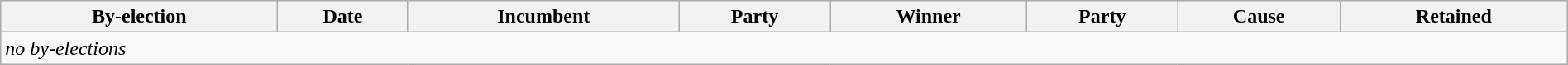<table class="wikitable" style="width:100%">
<tr>
<th>By-election</th>
<th>Date</th>
<th>Incumbent</th>
<th>Party</th>
<th>Winner</th>
<th>Party</th>
<th>Cause</th>
<th>Retained</th>
</tr>
<tr>
<td colspan="8"><em>no by-elections</em></td>
</tr>
</table>
